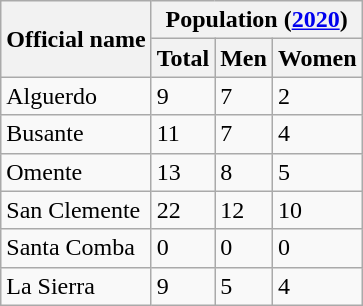<table class="wikitable">
<tr>
<th rowspan="2">Official name</th>
<th colspan="3">Population (<a href='#'>2020</a>)</th>
</tr>
<tr>
<th>Total</th>
<th>Men</th>
<th>Women</th>
</tr>
<tr>
<td>Alguerdo</td>
<td>9</td>
<td>7</td>
<td>2</td>
</tr>
<tr>
<td>Busante</td>
<td>11</td>
<td>7</td>
<td>4</td>
</tr>
<tr>
<td>Omente</td>
<td>13</td>
<td>8</td>
<td>5</td>
</tr>
<tr>
<td>San Clemente</td>
<td>22</td>
<td>12</td>
<td>10</td>
</tr>
<tr>
<td>Santa Comba</td>
<td>0</td>
<td>0</td>
<td>0</td>
</tr>
<tr>
<td>La Sierra</td>
<td>9</td>
<td>5</td>
<td>4</td>
</tr>
</table>
